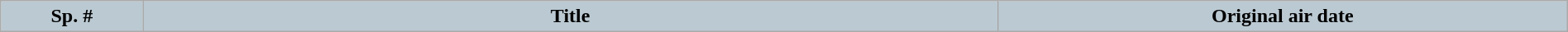<table class="wikitable plainrowheaders" style="width:100%; background:#fff;">
<tr>
<th style="background:#BBC9D2; width:5%;"><span>Sp. #</span></th>
<th style="background:#BBC9D2; width:30%;"><span>Title</span></th>
<th style="background:#BBC9D2; width:20%;"><span>Original air date</span><br></th>
</tr>
</table>
